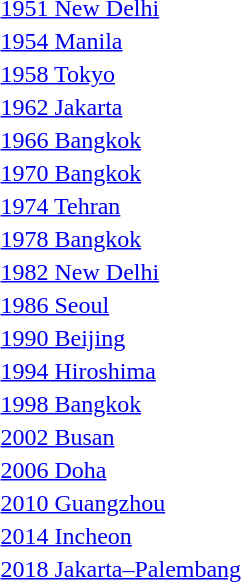<table>
<tr>
<td><a href='#'>1951 New Delhi</a></td>
<td></td>
<td></td>
<td></td>
</tr>
<tr>
<td><a href='#'>1954 Manila</a></td>
<td></td>
<td></td>
<td></td>
</tr>
<tr>
<td><a href='#'>1958 Tokyo</a></td>
<td></td>
<td></td>
<td></td>
</tr>
<tr>
<td><a href='#'>1962 Jakarta</a></td>
<td></td>
<td></td>
<td></td>
</tr>
<tr>
<td><a href='#'>1966 Bangkok</a></td>
<td></td>
<td></td>
<td></td>
</tr>
<tr>
<td><a href='#'>1970 Bangkok</a></td>
<td></td>
<td></td>
<td></td>
</tr>
<tr>
<td><a href='#'>1974 Tehran</a></td>
<td></td>
<td></td>
<td></td>
</tr>
<tr>
<td><a href='#'>1978 Bangkok</a></td>
<td></td>
<td></td>
<td></td>
</tr>
<tr>
<td><a href='#'>1982 New Delhi</a></td>
<td></td>
<td></td>
<td></td>
</tr>
<tr>
<td><a href='#'>1986 Seoul</a></td>
<td></td>
<td></td>
<td></td>
</tr>
<tr>
<td><a href='#'>1990 Beijing</a></td>
<td></td>
<td></td>
<td></td>
</tr>
<tr>
<td><a href='#'>1994 Hiroshima</a></td>
<td></td>
<td></td>
<td></td>
</tr>
<tr>
<td><a href='#'>1998 Bangkok</a></td>
<td></td>
<td></td>
<td></td>
</tr>
<tr>
<td><a href='#'>2002 Busan</a></td>
<td></td>
<td></td>
<td></td>
</tr>
<tr>
<td><a href='#'>2006 Doha</a></td>
<td></td>
<td></td>
<td></td>
</tr>
<tr>
<td><a href='#'>2010 Guangzhou</a></td>
<td></td>
<td></td>
<td></td>
</tr>
<tr>
<td><a href='#'>2014 Incheon</a></td>
<td></td>
<td></td>
<td></td>
</tr>
<tr>
<td><a href='#'>2018 Jakarta–Palembang</a></td>
<td></td>
<td></td>
<td></td>
</tr>
</table>
